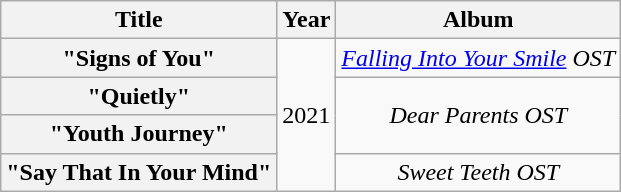<table class="wikitable sortable plainrowheaders" style="text-align:center;">
<tr>
<th scope="col">Title</th>
<th scope="col">Year</th>
<th scope="col">Album</th>
</tr>
<tr>
<th scope=row>"Signs of You" </th>
<td rowspan="4">2021</td>
<td><em><a href='#'>Falling Into Your Smile</a> OST</em></td>
</tr>
<tr>
<th scope=row>"Quietly" </th>
<td rowspan="2"><em>Dear Parents OST</em></td>
</tr>
<tr>
<th scope=row>"Youth Journey" </th>
</tr>
<tr>
<th scope=row>"Say That In Your Mind"</th>
<td><em>Sweet Teeth OST</em></td>
</tr>
</table>
